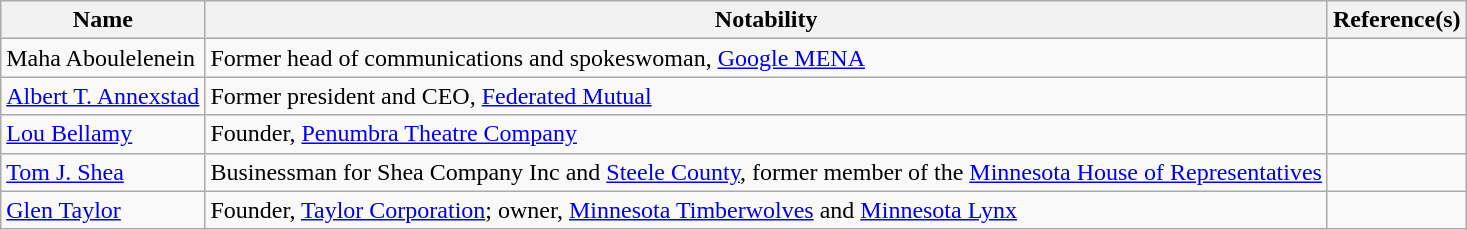<table class="wikitable">
<tr>
<th>Name</th>
<th>Notability</th>
<th>Reference(s)</th>
</tr>
<tr>
<td>Maha Aboulelenein</td>
<td>Former head of communications and spokeswoman, <a href='#'>Google MENA</a></td>
<td></td>
</tr>
<tr>
<td><a href='#'>Albert T. Annexstad</a></td>
<td>Former president and CEO, <a href='#'>Federated Mutual</a></td>
<td></td>
</tr>
<tr>
<td><a href='#'>Lou Bellamy</a></td>
<td>Founder, <a href='#'>Penumbra Theatre Company</a></td>
<td></td>
</tr>
<tr>
<td><a href='#'>Tom J. Shea</a></td>
<td>Businessman for Shea Company Inc and <a href='#'>Steele County</a>, former member of the <a href='#'>Minnesota House of Representatives</a></td>
<td></td>
</tr>
<tr>
<td><a href='#'>Glen Taylor</a></td>
<td>Founder, <a href='#'>Taylor Corporation</a>; owner, <a href='#'>Minnesota Timberwolves</a> and <a href='#'>Minnesota Lynx</a></td>
<td></td>
</tr>
</table>
